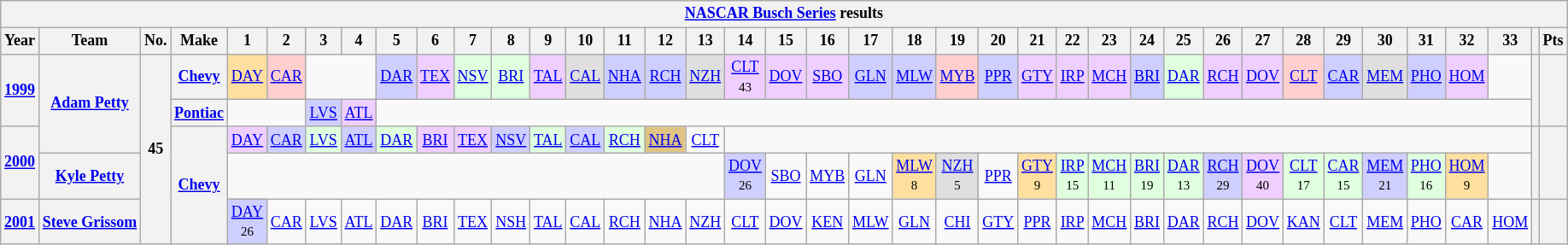<table class="wikitable" style="text-align:center; font-size:75%">
<tr>
<th colspan=42><a href='#'>NASCAR Busch Series</a> results</th>
</tr>
<tr>
<th>Year</th>
<th>Team</th>
<th>No.</th>
<th>Make</th>
<th>1</th>
<th>2</th>
<th>3</th>
<th>4</th>
<th>5</th>
<th>6</th>
<th>7</th>
<th>8</th>
<th>9</th>
<th>10</th>
<th>11</th>
<th>12</th>
<th>13</th>
<th>14</th>
<th>15</th>
<th>16</th>
<th>17</th>
<th>18</th>
<th>19</th>
<th>20</th>
<th>21</th>
<th>22</th>
<th>23</th>
<th>24</th>
<th>25</th>
<th>26</th>
<th>27</th>
<th>28</th>
<th>29</th>
<th>30</th>
<th>31</th>
<th>32</th>
<th>33</th>
<th></th>
<th>Pts</th>
</tr>
<tr>
<th rowspan=2><a href='#'>1999</a></th>
<th rowspan=3><a href='#'>Adam Petty</a></th>
<th rowspan=5>45</th>
<th><a href='#'>Chevy</a></th>
<td style="background:#FFDF9F;"><a href='#'>DAY</a><br></td>
<td style="background:#FFCFCF;"><a href='#'>CAR</a><br></td>
<td colspan=2></td>
<td style="background:#CFCFFF;"><a href='#'>DAR</a><br></td>
<td style="background:#EFCFFF;"><a href='#'>TEX</a><br></td>
<td style="background:#DFFFDF;"><a href='#'>NSV</a><br></td>
<td style="background:#DFFFDF;"><a href='#'>BRI</a><br></td>
<td style="background:#EFCFFF;"><a href='#'>TAL</a><br></td>
<td style="background:#DFDFDF;"><a href='#'>CAL</a><br></td>
<td style="background:#CFCFFF;"><a href='#'>NHA</a><br></td>
<td style="background:#CFCFFF;"><a href='#'>RCH</a><br></td>
<td style="background:#DFDFDF;"><a href='#'>NZH</a><br></td>
<td style="background:#EFCFFF;"><a href='#'>CLT</a><br><small>43</small></td>
<td style="background:#EFCFFF;"><a href='#'>DOV</a><br></td>
<td style="background:#EFCFFF;"><a href='#'>SBO</a><br></td>
<td style="background:#CFCFFF;"><a href='#'>GLN</a><br></td>
<td style="background:#CFCFFF;"><a href='#'>MLW</a><br></td>
<td style="background:#FFCFCF;"><a href='#'>MYB</a><br></td>
<td style="background:#CFCFFF;"><a href='#'>PPR</a><br></td>
<td style="background:#EFCFFF;"><a href='#'>GTY</a><br></td>
<td style="background:#EFCFFF;"><a href='#'>IRP</a><br></td>
<td style="background:#EFCFFF;"><a href='#'>MCH</a><br></td>
<td style="background:#CFCFFF;"><a href='#'>BRI</a><br></td>
<td style="background:#DFFFDF;"><a href='#'>DAR</a><br></td>
<td style="background:#EFCFFF;"><a href='#'>RCH</a><br></td>
<td style="background:#EFCFFF;"><a href='#'>DOV</a><br></td>
<td style="background:#FFCFCF;"><a href='#'>CLT</a><br></td>
<td style="background:#CFCFFF;"><a href='#'>CAR</a><br></td>
<td style="background:#DFDFDF;"><a href='#'>MEM</a><br></td>
<td style="background:#CFCFFF;"><a href='#'>PHO</a><br></td>
<td style="background:#EFCFFF;"><a href='#'>HOM</a><br></td>
<td></td>
<th rowspan=2></th>
<th rowspan=2></th>
</tr>
<tr>
<th><a href='#'>Pontiac</a></th>
<td colspan=2></td>
<td style="background:#CFCFFF;"><a href='#'>LVS</a><br></td>
<td style="background:#EFCFFF;"><a href='#'>ATL</a><br></td>
<td colspan=29></td>
</tr>
<tr>
<th rowspan=2><a href='#'>2000</a></th>
<th rowspan=3><a href='#'>Chevy</a></th>
<td style="background:#EFCFFF;"><a href='#'>DAY</a><br></td>
<td style="background:#CFCFFF;"><a href='#'>CAR</a><br></td>
<td style="background:#DFFFDF;"><a href='#'>LVS</a><br></td>
<td style="background:#CFCFFF;"><a href='#'>ATL</a><br></td>
<td style="background:#DFFFDF;"><a href='#'>DAR</a><br></td>
<td style="background:#EFCFFF;"><a href='#'>BRI</a><br></td>
<td style="background:#EFCFFF;"><a href='#'>TEX</a><br></td>
<td style="background:#CFCFFF;"><a href='#'>NSV</a><br></td>
<td style="background:#DFFFDF;"><a href='#'>TAL</a><br></td>
<td style="background:#CFCFFF;"><a href='#'>CAL</a><br></td>
<td style="background:#DFFFDF;"><a href='#'>RCH</a><br></td>
<td style="background:#DFC484;"><a href='#'>NHA</a><br></td>
<td><a href='#'>CLT</a></td>
<td colspan=20></td>
<th rowspan=2></th>
<th rowspan=2></th>
</tr>
<tr>
<th><a href='#'>Kyle Petty</a></th>
<td colspan=13></td>
<td style="background:#CFCFFF;"><a href='#'>DOV</a><br><small>26</small></td>
<td><a href='#'>SBO</a></td>
<td><a href='#'>MYB</a></td>
<td><a href='#'>GLN</a></td>
<td style="background:#FFDF9F;"><a href='#'>MLW</a><br><small>8</small></td>
<td style="background:#DFDFDF;"><a href='#'>NZH</a><br><small>5</small></td>
<td><a href='#'>PPR</a></td>
<td style="background:#FFDF9F;"><a href='#'>GTY</a><br><small>9</small></td>
<td style="background:#DFFFDF;"><a href='#'>IRP</a><br><small>15</small></td>
<td style="background:#DFFFDF;"><a href='#'>MCH</a><br><small>11</small></td>
<td style="background:#DFFFDF;"><a href='#'>BRI</a><br><small>19</small></td>
<td style="background:#DFFFDF;"><a href='#'>DAR</a><br><small>13</small></td>
<td style="background:#CFCFFF;"><a href='#'>RCH</a><br><small>29</small></td>
<td style="background:#EFCFFF;"><a href='#'>DOV</a><br><small>40</small></td>
<td style="background:#DFFFDF;"><a href='#'>CLT</a><br><small>17</small></td>
<td style="background:#DFFFDF;"><a href='#'>CAR</a><br><small>15</small></td>
<td style="background:#CFCFFF;"><a href='#'>MEM</a><br><small>21</small></td>
<td style="background:#DFFFDF;"><a href='#'>PHO</a><br><small>16</small></td>
<td style="background:#FFDF9F;"><a href='#'>HOM</a><br><small>9</small></td>
<td></td>
</tr>
<tr>
<th><a href='#'>2001</a></th>
<th><a href='#'>Steve Grissom</a></th>
<td bgcolor="CFCFFF"><a href='#'>DAY</a><br><small>26</small></td>
<td><a href='#'>CAR</a></td>
<td><a href='#'>LVS</a></td>
<td><a href='#'>ATL</a></td>
<td><a href='#'>DAR</a></td>
<td><a href='#'>BRI</a></td>
<td><a href='#'>TEX</a></td>
<td><a href='#'>NSH</a></td>
<td><a href='#'>TAL</a></td>
<td><a href='#'>CAL</a></td>
<td><a href='#'>RCH</a></td>
<td><a href='#'>NHA</a></td>
<td><a href='#'>NZH</a></td>
<td><a href='#'>CLT</a></td>
<td><a href='#'>DOV</a></td>
<td><a href='#'>KEN</a></td>
<td><a href='#'>MLW</a></td>
<td><a href='#'>GLN</a></td>
<td><a href='#'>CHI</a></td>
<td><a href='#'>GTY</a></td>
<td><a href='#'>PPR</a></td>
<td><a href='#'>IRP</a></td>
<td><a href='#'>MCH</a></td>
<td><a href='#'>BRI</a></td>
<td><a href='#'>DAR</a></td>
<td><a href='#'>RCH</a></td>
<td><a href='#'>DOV</a></td>
<td><a href='#'>KAN</a></td>
<td><a href='#'>CLT</a></td>
<td><a href='#'>MEM</a></td>
<td><a href='#'>PHO</a></td>
<td><a href='#'>CAR</a></td>
<td><a href='#'>HOM</a></td>
<th></th>
<th></th>
</tr>
</table>
